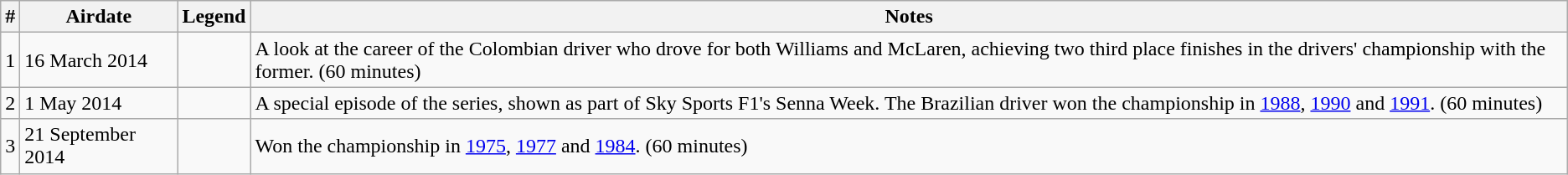<table class="wikitable">
<tr>
<th>#</th>
<th>Airdate</th>
<th>Legend</th>
<th>Notes</th>
</tr>
<tr>
<td>1</td>
<td>16 March 2014</td>
<td></td>
<td>A look at the career of the Colombian driver who drove for both Williams and McLaren, achieving two third place finishes in the drivers' championship with the former. (60 minutes)</td>
</tr>
<tr>
<td>2</td>
<td>1 May 2014</td>
<td></td>
<td>A special episode of the series, shown as part of Sky Sports F1's Senna Week. The Brazilian driver won the championship in <a href='#'>1988</a>, <a href='#'>1990</a> and <a href='#'>1991</a>. (60 minutes)</td>
</tr>
<tr>
<td>3</td>
<td>21 September 2014</td>
<td></td>
<td>Won the championship in <a href='#'>1975</a>, <a href='#'>1977</a> and <a href='#'>1984</a>. (60 minutes)</td>
</tr>
</table>
